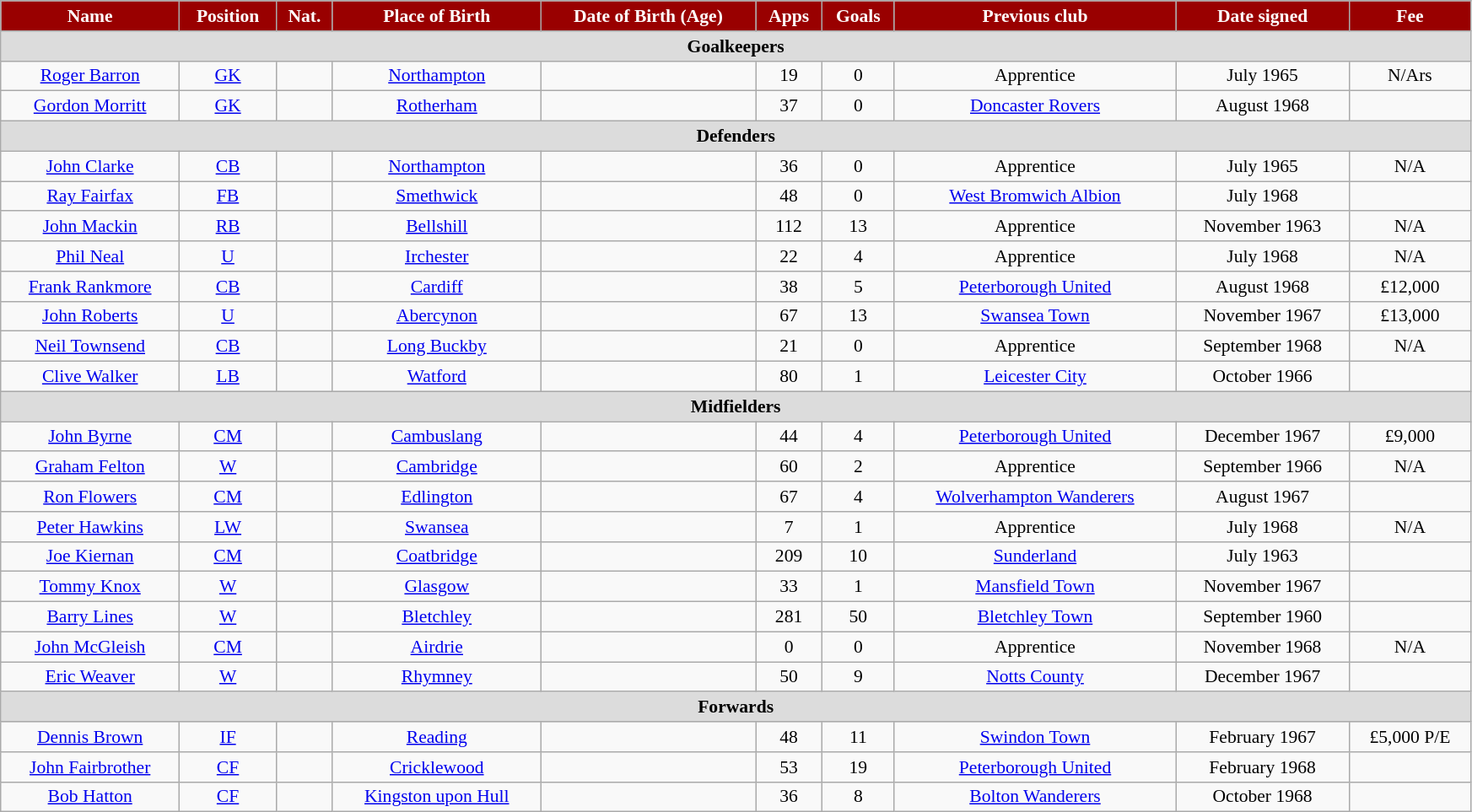<table class="wikitable" style="text-align:center; font-size:90%; width:92%;">
<tr>
<th style="background:#900; color:#FFF; text-align:center;">Name</th>
<th style="background:#900; color:#FFF; text-align:center;">Position</th>
<th style="background:#900; color:#FFF; text-align:center;">Nat.</th>
<th style="background:#900; color:#FFF; text-align:center;">Place of Birth</th>
<th style="background:#900; color:#FFF; text-align:center;">Date of Birth (Age)</th>
<th style="background:#900; color:#FFF; text-align:center;">Apps</th>
<th style="background:#900; color:#FFF; text-align:center;">Goals</th>
<th style="background:#900; color:#FFF; text-align:center;">Previous club</th>
<th style="background:#900; color:#FFF; text-align:center;">Date signed</th>
<th style="background:#900; color:#FFF; text-align:center;">Fee</th>
</tr>
<tr>
<th colspan="12" style="background:#dcdcdc; text-align:center;">Goalkeepers</th>
</tr>
<tr>
<td><a href='#'>Roger Barron</a></td>
<td><a href='#'>GK</a></td>
<td></td>
<td><a href='#'>Northampton</a></td>
<td></td>
<td>19</td>
<td>0</td>
<td>Apprentice</td>
<td>July 1965</td>
<td>N/Ars</td>
</tr>
<tr>
<td><a href='#'>Gordon Morritt</a></td>
<td><a href='#'>GK</a></td>
<td></td>
<td><a href='#'>Rotherham</a></td>
<td></td>
<td>37</td>
<td>0</td>
<td><a href='#'>Doncaster Rovers</a></td>
<td>August 1968</td>
<td></td>
</tr>
<tr>
<th colspan="12" style="background:#dcdcdc; text-align:center;">Defenders</th>
</tr>
<tr>
<td><a href='#'>John Clarke</a></td>
<td><a href='#'>CB</a></td>
<td></td>
<td><a href='#'>Northampton</a></td>
<td></td>
<td>36</td>
<td>0</td>
<td>Apprentice</td>
<td>July 1965</td>
<td>N/A</td>
</tr>
<tr>
<td><a href='#'>Ray Fairfax</a></td>
<td><a href='#'>FB</a></td>
<td></td>
<td><a href='#'>Smethwick</a></td>
<td></td>
<td>48</td>
<td>0</td>
<td><a href='#'>West Bromwich Albion</a></td>
<td>July 1968</td>
<td></td>
</tr>
<tr>
<td><a href='#'>John Mackin</a></td>
<td><a href='#'>RB</a></td>
<td></td>
<td><a href='#'>Bellshill</a></td>
<td></td>
<td>112</td>
<td>13</td>
<td>Apprentice</td>
<td>November 1963</td>
<td>N/A</td>
</tr>
<tr>
<td><a href='#'>Phil Neal</a></td>
<td><a href='#'>U</a></td>
<td></td>
<td><a href='#'>Irchester</a></td>
<td></td>
<td>22</td>
<td>4</td>
<td>Apprentice</td>
<td>July 1968</td>
<td>N/A</td>
</tr>
<tr>
<td><a href='#'>Frank Rankmore</a></td>
<td><a href='#'>CB</a></td>
<td></td>
<td><a href='#'>Cardiff</a></td>
<td></td>
<td>38</td>
<td>5</td>
<td><a href='#'>Peterborough United</a></td>
<td>August 1968</td>
<td>£12,000</td>
</tr>
<tr>
<td><a href='#'>John Roberts</a></td>
<td><a href='#'>U</a></td>
<td></td>
<td><a href='#'>Abercynon</a></td>
<td></td>
<td>67</td>
<td>13</td>
<td><a href='#'>Swansea Town</a></td>
<td>November 1967</td>
<td>£13,000</td>
</tr>
<tr>
<td><a href='#'>Neil Townsend</a></td>
<td><a href='#'>CB</a></td>
<td></td>
<td><a href='#'>Long Buckby</a></td>
<td></td>
<td>21</td>
<td>0</td>
<td>Apprentice</td>
<td>September 1968</td>
<td>N/A</td>
</tr>
<tr>
<td><a href='#'>Clive Walker</a></td>
<td><a href='#'>LB</a></td>
<td></td>
<td><a href='#'>Watford</a></td>
<td></td>
<td>80</td>
<td>1</td>
<td><a href='#'>Leicester City</a></td>
<td>October 1966</td>
<td></td>
</tr>
<tr>
<th colspan="12" style="background:#dcdcdc; text-align:center;">Midfielders</th>
</tr>
<tr>
<td><a href='#'>John Byrne</a></td>
<td><a href='#'>CM</a></td>
<td></td>
<td><a href='#'>Cambuslang</a></td>
<td></td>
<td>44</td>
<td>4</td>
<td><a href='#'>Peterborough United</a></td>
<td>December 1967</td>
<td>£9,000</td>
</tr>
<tr>
<td><a href='#'>Graham Felton</a></td>
<td><a href='#'>W</a></td>
<td></td>
<td><a href='#'>Cambridge</a></td>
<td></td>
<td>60</td>
<td>2</td>
<td>Apprentice</td>
<td>September 1966</td>
<td>N/A</td>
</tr>
<tr>
<td><a href='#'>Ron Flowers</a></td>
<td><a href='#'>CM</a></td>
<td></td>
<td><a href='#'>Edlington</a></td>
<td></td>
<td>67</td>
<td>4</td>
<td><a href='#'>Wolverhampton Wanderers</a></td>
<td>August 1967</td>
<td></td>
</tr>
<tr>
<td><a href='#'>Peter Hawkins</a></td>
<td><a href='#'>LW</a></td>
<td></td>
<td><a href='#'>Swansea</a></td>
<td></td>
<td>7</td>
<td>1</td>
<td>Apprentice</td>
<td>July 1968</td>
<td>N/A</td>
</tr>
<tr>
<td><a href='#'>Joe Kiernan</a></td>
<td><a href='#'>CM</a></td>
<td></td>
<td><a href='#'>Coatbridge</a></td>
<td></td>
<td>209</td>
<td>10</td>
<td><a href='#'>Sunderland</a></td>
<td>July 1963</td>
<td></td>
</tr>
<tr>
<td><a href='#'>Tommy Knox</a></td>
<td><a href='#'>W</a></td>
<td></td>
<td><a href='#'>Glasgow</a></td>
<td></td>
<td>33</td>
<td>1</td>
<td><a href='#'>Mansfield Town</a></td>
<td>November 1967</td>
<td></td>
</tr>
<tr>
<td><a href='#'>Barry Lines</a></td>
<td><a href='#'>W</a></td>
<td></td>
<td><a href='#'>Bletchley</a></td>
<td></td>
<td>281</td>
<td>50</td>
<td><a href='#'>Bletchley Town</a></td>
<td>September 1960</td>
<td></td>
</tr>
<tr>
<td><a href='#'>John McGleish</a></td>
<td><a href='#'>CM</a></td>
<td></td>
<td><a href='#'>Airdrie</a></td>
<td></td>
<td>0</td>
<td>0</td>
<td>Apprentice</td>
<td>November 1968</td>
<td>N/A</td>
</tr>
<tr>
<td><a href='#'>Eric Weaver</a></td>
<td><a href='#'>W</a></td>
<td></td>
<td><a href='#'>Rhymney</a></td>
<td></td>
<td>50</td>
<td>9</td>
<td><a href='#'>Notts County</a></td>
<td>December 1967</td>
<td></td>
</tr>
<tr>
<th colspan="12" style="background:#dcdcdc; text-align:center;">Forwards</th>
</tr>
<tr>
<td><a href='#'>Dennis Brown</a></td>
<td><a href='#'>IF</a></td>
<td></td>
<td><a href='#'>Reading</a></td>
<td></td>
<td>48</td>
<td>11</td>
<td><a href='#'>Swindon Town</a></td>
<td>February 1967</td>
<td>£5,000 P/E</td>
</tr>
<tr>
<td><a href='#'>John Fairbrother</a></td>
<td><a href='#'>CF</a></td>
<td></td>
<td><a href='#'>Cricklewood</a></td>
<td></td>
<td>53</td>
<td>19</td>
<td><a href='#'>Peterborough United</a></td>
<td>February 1968</td>
<td></td>
</tr>
<tr>
<td><a href='#'>Bob Hatton</a></td>
<td><a href='#'>CF</a></td>
<td></td>
<td><a href='#'>Kingston upon Hull</a></td>
<td></td>
<td>36</td>
<td>8</td>
<td><a href='#'>Bolton Wanderers</a></td>
<td>October 1968</td>
<td></td>
</tr>
</table>
